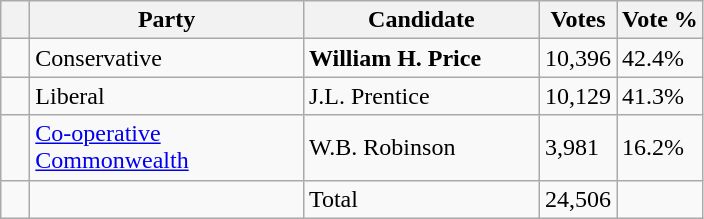<table class="wikitable">
<tr>
<th></th>
<th scope="col" width="175">Party</th>
<th scope="col" width="150">Candidate</th>
<th>Votes</th>
<th>Vote %</th>
</tr>
<tr>
<td>   </td>
<td>Conservative</td>
<td><strong>William H. Price</strong></td>
<td>10,396</td>
<td>42.4%</td>
</tr>
<tr>
<td>   </td>
<td>Liberal</td>
<td>J.L. Prentice</td>
<td>10,129</td>
<td>41.3%</td>
</tr>
<tr>
<td>   </td>
<td><a href='#'>Co-operative Commonwealth</a></td>
<td>W.B. Robinson</td>
<td>3,981</td>
<td>16.2%</td>
</tr>
<tr |>
<td></td>
<td></td>
<td>Total</td>
<td>24,506</td>
<td></td>
</tr>
</table>
